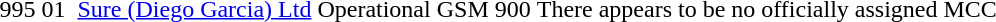<table>
<tr>
<td>995</td>
<td>01</td>
<td></td>
<td><a href='#'>Sure (Diego Garcia) Ltd</a></td>
<td>Operational</td>
<td>GSM 900</td>
<td>There appears to be no officially assigned MCC</td>
</tr>
</table>
